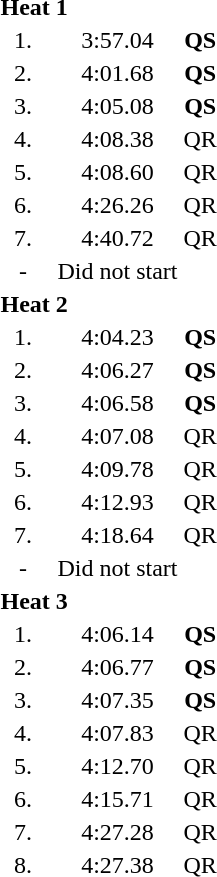<table style="text-align:center">
<tr>
<td colspan=4 align=left><strong>Heat 1</strong></td>
</tr>
<tr>
<td width=30>1.</td>
<td align=left></td>
<td width=80>3:57.04</td>
<td><strong>QS</strong></td>
</tr>
<tr>
<td>2.</td>
<td align=left></td>
<td>4:01.68</td>
<td><strong>QS</strong></td>
</tr>
<tr>
<td>3.</td>
<td align=left></td>
<td>4:05.08</td>
<td><strong>QS</strong></td>
</tr>
<tr>
<td>4.</td>
<td align=left></td>
<td>4:08.38</td>
<td>QR</td>
</tr>
<tr>
<td>5.</td>
<td align=left></td>
<td>4:08.60</td>
<td>QR</td>
</tr>
<tr>
<td>6.</td>
<td align=left></td>
<td>4:26.26</td>
<td>QR</td>
</tr>
<tr>
<td>7.</td>
<td align=left></td>
<td>4:40.72</td>
<td>QR</td>
</tr>
<tr>
<td>-</td>
<td align=left></td>
<td>Did not start</td>
<td></td>
</tr>
<tr>
<td colspan=4 align=left><strong>Heat 2</strong></td>
</tr>
<tr>
<td>1.</td>
<td align=left></td>
<td>4:04.23</td>
<td><strong>QS</strong></td>
</tr>
<tr>
<td>2.</td>
<td align=left></td>
<td>4:06.27</td>
<td><strong>QS</strong></td>
</tr>
<tr>
<td>3.</td>
<td align=left></td>
<td>4:06.58</td>
<td><strong>QS</strong></td>
</tr>
<tr>
<td>4.</td>
<td align=left></td>
<td>4:07.08</td>
<td>QR</td>
</tr>
<tr>
<td>5.</td>
<td align=left></td>
<td>4:09.78</td>
<td>QR</td>
</tr>
<tr>
<td>6.</td>
<td align=left></td>
<td>4:12.93</td>
<td>QR</td>
</tr>
<tr>
<td>7.</td>
<td align=left></td>
<td>4:18.64</td>
<td>QR</td>
</tr>
<tr>
<td>-</td>
<td align=left></td>
<td>Did not start</td>
<td></td>
</tr>
<tr>
<td colspan=4 align=left><strong>Heat 3</strong></td>
</tr>
<tr>
<td>1.</td>
<td align=left></td>
<td>4:06.14</td>
<td><strong>QS</strong></td>
</tr>
<tr>
<td>2.</td>
<td align=left></td>
<td>4:06.77</td>
<td><strong>QS</strong></td>
</tr>
<tr>
<td>3.</td>
<td align=left></td>
<td>4:07.35</td>
<td><strong>QS</strong></td>
</tr>
<tr>
<td>4.</td>
<td align=left></td>
<td>4:07.83</td>
<td>QR</td>
</tr>
<tr>
<td>5.</td>
<td align=left></td>
<td>4:12.70</td>
<td>QR</td>
</tr>
<tr>
<td>6.</td>
<td align=left></td>
<td>4:15.71</td>
<td>QR</td>
</tr>
<tr>
<td>7.</td>
<td align=left></td>
<td>4:27.28</td>
<td>QR</td>
</tr>
<tr>
<td>8.</td>
<td align=left></td>
<td>4:27.38</td>
<td>QR</td>
</tr>
</table>
